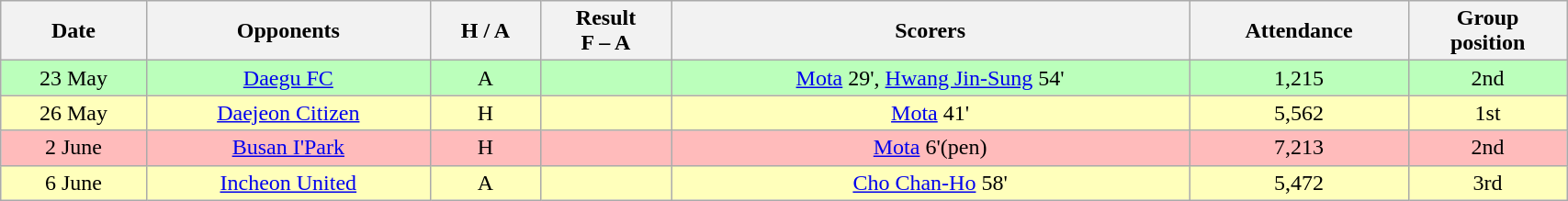<table class="wikitable" style="text-align:center; width:90%;">
<tr>
<th>Date</th>
<th>Opponents</th>
<th>H / A</th>
<th>Result<br>F – A</th>
<th>Scorers</th>
<th>Attendance</th>
<th>Group<br>position</th>
</tr>
<tr bgcolor="#bbffbb">
<td>23 May</td>
<td><a href='#'>Daegu FC</a></td>
<td>A</td>
<td></td>
<td><a href='#'>Mota</a> 29', <a href='#'>Hwang Jin-Sung</a> 54'</td>
<td>1,215</td>
<td>2nd</td>
</tr>
<tr bgcolor="#ffffbb">
<td>26 May</td>
<td><a href='#'>Daejeon Citizen</a></td>
<td>H</td>
<td></td>
<td><a href='#'>Mota</a> 41'</td>
<td>5,562</td>
<td>1st</td>
</tr>
<tr bgcolor="#ffbbbb">
<td>2 June</td>
<td><a href='#'>Busan I'Park</a></td>
<td>H</td>
<td></td>
<td><a href='#'>Mota</a> 6'(pen)</td>
<td>7,213</td>
<td>2nd</td>
</tr>
<tr bgcolor="#ffffbb">
<td>6 June</td>
<td><a href='#'>Incheon United</a></td>
<td>A</td>
<td></td>
<td><a href='#'>Cho Chan-Ho</a> 58'</td>
<td>5,472</td>
<td>3rd</td>
</tr>
</table>
